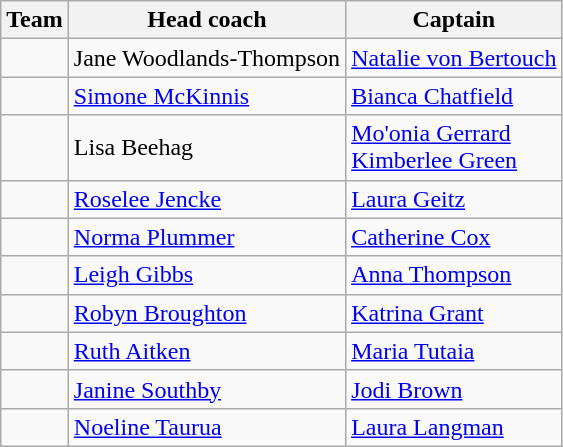<table class="wikitable collapsible">
<tr>
<th>Team</th>
<th>Head coach</th>
<th>Captain</th>
</tr>
<tr>
<td> </td>
<td>Jane Woodlands-Thompson</td>
<td><a href='#'>Natalie von Bertouch</a></td>
</tr>
<tr>
<td> </td>
<td><a href='#'>Simone McKinnis</a></td>
<td><a href='#'>Bianca Chatfield</a></td>
</tr>
<tr>
<td> </td>
<td>Lisa Beehag</td>
<td><a href='#'>Mo'onia Gerrard</a><br><a href='#'>Kimberlee Green</a></td>
</tr>
<tr>
<td></td>
<td><a href='#'>Roselee Jencke</a></td>
<td><a href='#'>Laura Geitz</a></td>
</tr>
<tr>
<td> </td>
<td><a href='#'>Norma Plummer</a></td>
<td><a href='#'>Catherine Cox</a></td>
</tr>
<tr>
<td></td>
<td><a href='#'>Leigh Gibbs</a></td>
<td><a href='#'>Anna Thompson</a></td>
</tr>
<tr>
<td></td>
<td><a href='#'>Robyn Broughton</a></td>
<td><a href='#'>Katrina Grant</a></td>
</tr>
<tr>
<td></td>
<td><a href='#'>Ruth Aitken</a></td>
<td><a href='#'>Maria Tutaia</a></td>
</tr>
<tr>
<td></td>
<td><a href='#'>Janine Southby</a></td>
<td><a href='#'>Jodi Brown</a></td>
</tr>
<tr>
<td></td>
<td><a href='#'>Noeline Taurua</a></td>
<td><a href='#'>Laura Langman</a></td>
</tr>
</table>
